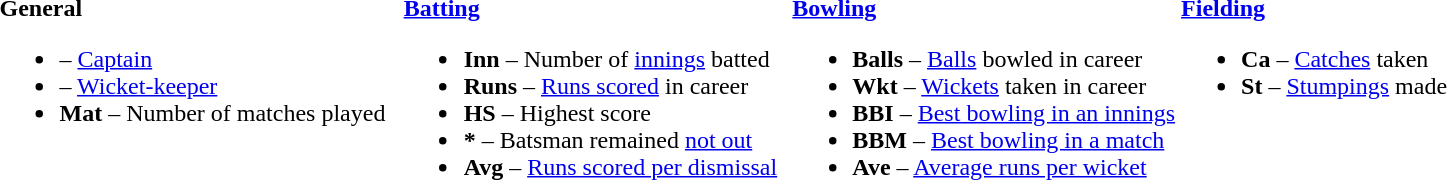<table>
<tr>
<td valign="top" style="width:26%"><br><strong>General</strong><ul><li> – <a href='#'>Captain</a></li><li> – <a href='#'>Wicket-keeper</a></li><li><strong>Mat</strong> – Number of matches played</li></ul></td>
<td valign="top" style="width:25%"><br><strong><a href='#'>Batting</a></strong><ul><li><strong>Inn</strong> – Number of <a href='#'>innings</a> batted</li><li><strong>Runs</strong> – <a href='#'>Runs scored</a> in career</li><li><strong>HS</strong> – Highest score</li><li><strong>*</strong> – Batsman remained <a href='#'>not out</a></li><li><strong>Avg</strong> – <a href='#'>Runs scored per dismissal</a></li></ul></td>
<td valign="top" style="width:25%"><br><strong><a href='#'>Bowling</a></strong><ul><li><strong>Balls</strong> – <a href='#'>Balls</a> bowled in career</li><li><strong>Wkt</strong> – <a href='#'>Wickets</a> taken in career</li><li><strong>BBI</strong> – <a href='#'>Best bowling in an innings</a></li><li><strong>BBM</strong> – <a href='#'>Best bowling in a match</a></li><li><strong>Ave</strong> – <a href='#'>Average runs per wicket</a></li></ul></td>
<td valign="top" style="width:25%"><br><strong><a href='#'>Fielding</a></strong><ul><li><strong>Ca</strong> – <a href='#'>Catches</a> taken</li><li><strong>St</strong> – <a href='#'>Stumpings</a> made</li></ul></td>
</tr>
</table>
